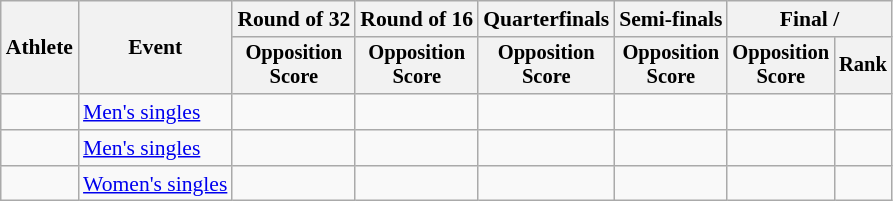<table class="wikitable" style="font-size:90%">
<tr>
<th rowspan=2>Athlete</th>
<th rowspan=2>Event</th>
<th>Round of 32</th>
<th>Round of 16</th>
<th>Quarterfinals</th>
<th>Semi-finals</th>
<th colspan=2>Final / </th>
</tr>
<tr style="font-size:95%">
<th>Opposition<br>Score</th>
<th>Opposition<br>Score</th>
<th>Opposition<br>Score</th>
<th>Opposition<br>Score</th>
<th>Opposition<br>Score</th>
<th>Rank</th>
</tr>
<tr align=center>
<td align=left></td>
<td align=left><a href='#'>Men's singles</a></td>
<td></td>
<td></td>
<td></td>
<td></td>
<td></td>
<td></td>
</tr>
<tr align=center>
<td align=left></td>
<td align=left><a href='#'>Men's singles</a></td>
<td></td>
<td></td>
<td></td>
<td></td>
<td></td>
<td></td>
</tr>
<tr align=center>
<td align=left></td>
<td align=left><a href='#'>Women's singles</a></td>
<td></td>
<td></td>
<td></td>
<td></td>
<td></td>
<td></td>
</tr>
</table>
